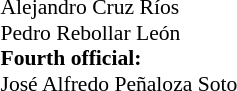<table width=50% style="font-size: 90%">
<tr>
<td><br><br> Alejandro Cruz Ríos
<br> Pedro Rebollar León
<br><strong>Fourth official:</strong>
<br> José Alfredo Peñaloza Soto</td>
</tr>
</table>
